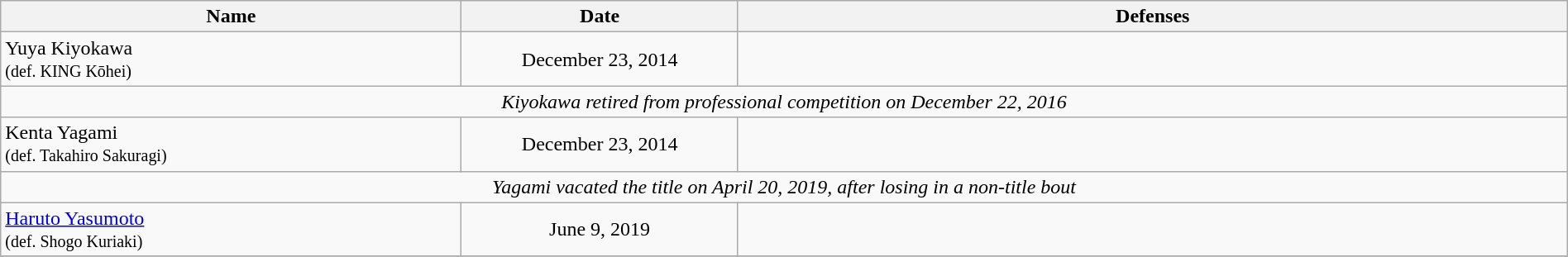<table class="wikitable" width=100%>
<tr>
<th width=25%>Name</th>
<th width=15%>Date</th>
<th width=45%>Defenses</th>
</tr>
<tr>
<td align=left> Yuya Kiyokawa <br><small>(def. KING Kōhei)</small></td>
<td align=center>December 23, 2014</td>
<td></td>
</tr>
<tr>
<td colspan=3 align=center><em>Kiyokawa retired from professional competition on December 22, 2016</em></td>
</tr>
<tr>
<td align=left> Kenta Yagami <br><small>(def. Takahiro Sakuragi)</small></td>
<td align=center>December 23, 2014</td>
<td></td>
</tr>
<tr>
<td colspan=3 align=center><em>Yagami vacated the title on April 20, 2019, after losing in a non-title bout</em></td>
</tr>
<tr>
<td align=left> <a href='#'>Haruto Yasumoto</a> <br><small>(def. Shogo Kuriaki)</small></td>
<td align=center>June 9, 2019</td>
<td></td>
</tr>
<tr>
</tr>
</table>
